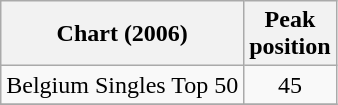<table class="wikitable sortable">
<tr>
<th>Chart (2006)</th>
<th>Peak<br>position</th>
</tr>
<tr>
<td>Belgium Singles Top 50</td>
<td align="center">45</td>
</tr>
<tr>
</tr>
</table>
